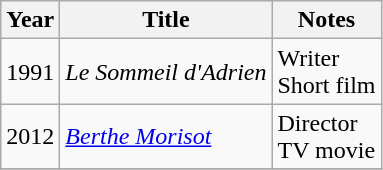<table class="wikitable sortable">
<tr>
<th>Year</th>
<th>Title</th>
<th class="unsortable">Notes</th>
</tr>
<tr>
<td>1991</td>
<td><em>Le Sommeil d'Adrien</em></td>
<td>Writer<br>Short film</td>
</tr>
<tr>
<td>2012</td>
<td><em><a href='#'>Berthe Morisot</a></em></td>
<td>Director<br>TV movie</td>
</tr>
<tr>
</tr>
</table>
